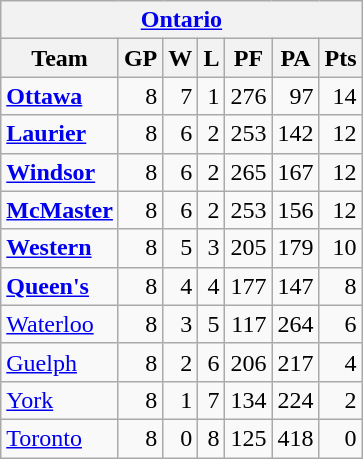<table class="wikitable" align="left">
<tr>
<th colspan="7"><a href='#'>Ontario</a></th>
</tr>
<tr>
<th>Team</th>
<th>GP</th>
<th>W</th>
<th>L</th>
<th>PF</th>
<th>PA</th>
<th>Pts</th>
</tr>
<tr align="right">
<td align="left"><strong><a href='#'>Ottawa</a></strong></td>
<td>8</td>
<td>7</td>
<td>1</td>
<td>276</td>
<td>97</td>
<td>14</td>
</tr>
<tr align="right">
<td align="left"><strong><a href='#'>Laurier</a></strong></td>
<td>8</td>
<td>6</td>
<td>2</td>
<td>253</td>
<td>142</td>
<td>12</td>
</tr>
<tr align="right">
<td align="left"><strong><a href='#'>Windsor</a></strong></td>
<td>8</td>
<td>6</td>
<td>2</td>
<td>265</td>
<td>167</td>
<td>12</td>
</tr>
<tr align="right">
<td align="left"><strong><a href='#'>McMaster</a></strong></td>
<td>8</td>
<td>6</td>
<td>2</td>
<td>253</td>
<td>156</td>
<td>12</td>
</tr>
<tr align="right">
<td align="left"><strong><a href='#'>Western</a></strong></td>
<td>8</td>
<td>5</td>
<td>3</td>
<td>205</td>
<td>179</td>
<td>10</td>
</tr>
<tr align="right">
<td align="left"><strong><a href='#'>Queen's</a></strong></td>
<td>8</td>
<td>4</td>
<td>4</td>
<td>177</td>
<td>147</td>
<td>8</td>
</tr>
<tr align="right">
<td align="left"><a href='#'>Waterloo</a></td>
<td>8</td>
<td>3</td>
<td>5</td>
<td>117</td>
<td>264</td>
<td>6</td>
</tr>
<tr align="right">
<td align="left"><a href='#'>Guelph</a></td>
<td>8</td>
<td>2</td>
<td>6</td>
<td>206</td>
<td>217</td>
<td>4</td>
</tr>
<tr align="right">
<td align="left"><a href='#'>York</a></td>
<td>8</td>
<td>1</td>
<td>7</td>
<td>134</td>
<td>224</td>
<td>2</td>
</tr>
<tr align="right">
<td align="left"><a href='#'>Toronto</a></td>
<td>8</td>
<td>0</td>
<td>8</td>
<td>125</td>
<td>418</td>
<td>0</td>
</tr>
</table>
